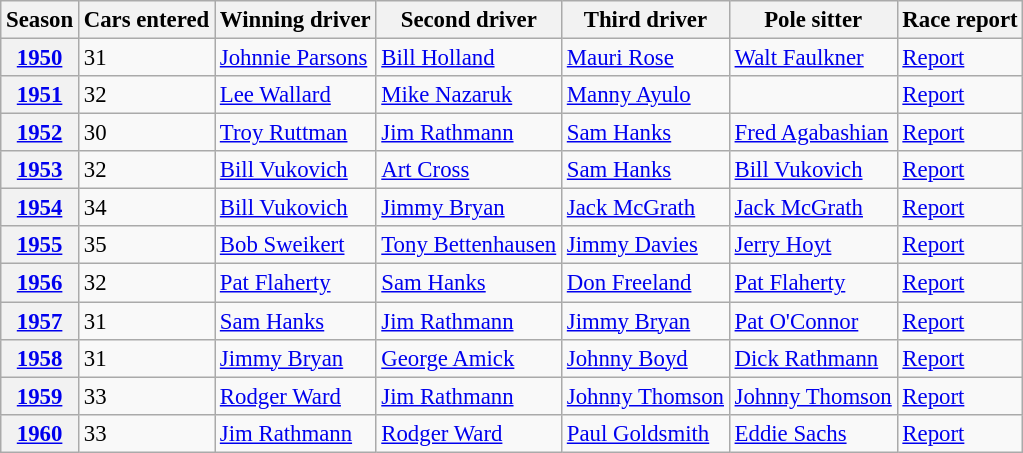<table class="wikitable" style="font-size:95%">
<tr>
<th>Season</th>
<th>Cars entered</th>
<th>Winning driver</th>
<th>Second driver</th>
<th>Third driver</th>
<th>Pole sitter</th>
<th>Race report</th>
</tr>
<tr>
<th><a href='#'>1950</a></th>
<td>31</td>
<td><a href='#'>Johnnie Parsons</a></td>
<td><a href='#'>Bill Holland</a></td>
<td><a href='#'>Mauri Rose</a></td>
<td><a href='#'>Walt Faulkner</a></td>
<td><a href='#'>Report</a></td>
</tr>
<tr>
<th><a href='#'>1951</a></th>
<td>32</td>
<td><a href='#'>Lee Wallard</a></td>
<td><a href='#'>Mike Nazaruk</a></td>
<td><a href='#'>Manny Ayulo</a></td>
<td></td>
<td><a href='#'>Report</a></td>
</tr>
<tr>
<th><a href='#'>1952</a></th>
<td>30</td>
<td><a href='#'>Troy Ruttman</a></td>
<td><a href='#'>Jim Rathmann</a></td>
<td><a href='#'>Sam Hanks</a></td>
<td><a href='#'>Fred Agabashian</a></td>
<td><a href='#'>Report</a></td>
</tr>
<tr>
<th><a href='#'>1953</a></th>
<td>32</td>
<td><a href='#'>Bill Vukovich</a></td>
<td><a href='#'>Art Cross</a></td>
<td><a href='#'>Sam Hanks</a></td>
<td><a href='#'>Bill Vukovich</a></td>
<td><a href='#'>Report</a></td>
</tr>
<tr>
<th><a href='#'>1954</a></th>
<td>34</td>
<td><a href='#'>Bill Vukovich</a></td>
<td><a href='#'>Jimmy Bryan</a></td>
<td><a href='#'>Jack McGrath</a></td>
<td><a href='#'>Jack McGrath</a></td>
<td><a href='#'>Report</a></td>
</tr>
<tr>
<th><a href='#'>1955</a></th>
<td>35</td>
<td><a href='#'>Bob Sweikert</a></td>
<td><a href='#'>Tony Bettenhausen</a></td>
<td><a href='#'>Jimmy Davies</a></td>
<td><a href='#'>Jerry Hoyt</a></td>
<td><a href='#'>Report</a></td>
</tr>
<tr>
<th><a href='#'>1956</a></th>
<td>32</td>
<td><a href='#'>Pat Flaherty</a></td>
<td><a href='#'>Sam Hanks</a></td>
<td><a href='#'>Don Freeland</a></td>
<td><a href='#'>Pat Flaherty</a></td>
<td><a href='#'>Report</a></td>
</tr>
<tr>
<th><a href='#'>1957</a></th>
<td>31</td>
<td><a href='#'>Sam Hanks</a></td>
<td><a href='#'>Jim Rathmann</a></td>
<td><a href='#'>Jimmy Bryan</a></td>
<td><a href='#'>Pat O'Connor</a></td>
<td><a href='#'>Report</a></td>
</tr>
<tr>
<th><a href='#'>1958</a></th>
<td>31</td>
<td><a href='#'>Jimmy Bryan</a></td>
<td><a href='#'>George Amick</a></td>
<td><a href='#'>Johnny Boyd</a></td>
<td><a href='#'>Dick Rathmann</a></td>
<td><a href='#'>Report</a></td>
</tr>
<tr>
<th><a href='#'>1959</a></th>
<td>33</td>
<td><a href='#'>Rodger Ward</a></td>
<td><a href='#'>Jim Rathmann</a></td>
<td><a href='#'>Johnny Thomson</a></td>
<td><a href='#'>Johnny Thomson</a></td>
<td><a href='#'>Report</a></td>
</tr>
<tr>
<th><a href='#'>1960</a></th>
<td>33</td>
<td><a href='#'>Jim Rathmann</a></td>
<td><a href='#'>Rodger Ward</a></td>
<td><a href='#'>Paul Goldsmith</a></td>
<td><a href='#'>Eddie Sachs</a></td>
<td><a href='#'>Report</a></td>
</tr>
</table>
